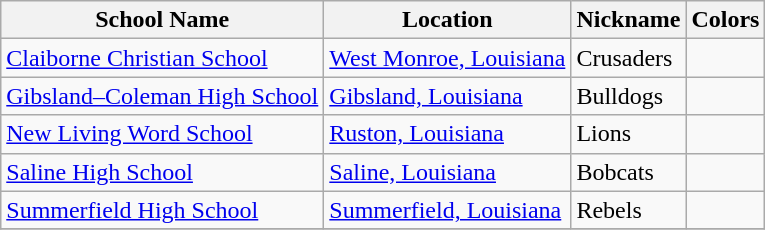<table class="wikitable">
<tr>
<th>School Name</th>
<th>Location</th>
<th>Nickname</th>
<th>Colors</th>
</tr>
<tr>
<td><a href='#'>Claiborne Christian School</a></td>
<td><a href='#'>West Monroe, Louisiana</a></td>
<td>Crusaders</td>
<td> </td>
</tr>
<tr>
<td><a href='#'>Gibsland–Coleman High School</a></td>
<td><a href='#'>Gibsland, Louisiana</a></td>
<td>Bulldogs</td>
<td> </td>
</tr>
<tr>
<td><a href='#'>New Living Word School</a></td>
<td><a href='#'>Ruston, Louisiana</a></td>
<td>Lions</td>
<td> </td>
</tr>
<tr>
<td><a href='#'>Saline High School</a></td>
<td><a href='#'>Saline, Louisiana</a></td>
<td>Bobcats</td>
<td> </td>
</tr>
<tr>
<td><a href='#'>Summerfield High School</a></td>
<td><a href='#'>Summerfield, Louisiana</a></td>
<td>Rebels</td>
<td> </td>
</tr>
<tr>
</tr>
</table>
